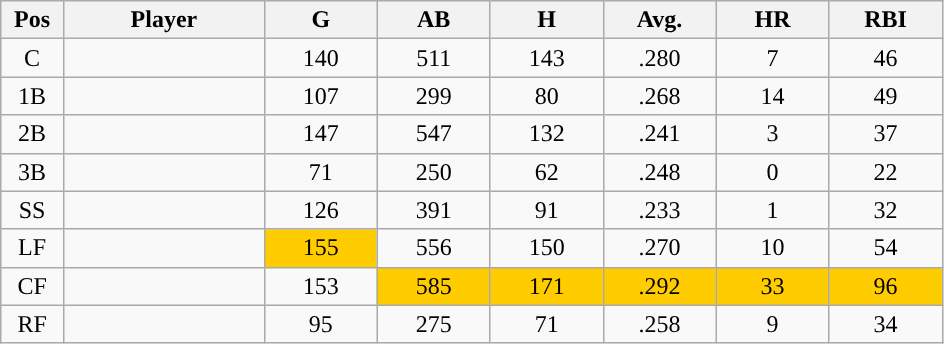<table class="wikitable sortable">
<tr>
<th bgcolor="#DDDDFF" width="5%">Pos</th>
<th bgcolor="#DDDDFF" width="16%">Player</th>
<th bgcolor="#DDDDFF" width="9%">G</th>
<th bgcolor="#DDDDFF" width="9%">AB</th>
<th bgcolor="#DDDDFF" width="9%">H</th>
<th bgcolor="#DDDDFF" width="9%">Avg.</th>
<th bgcolor="#DDDDFF" width="9%">HR</th>
<th bgcolor="#DDDDFF" width="9%">RBI</th>
</tr>
<tr align="center">
<td>C</td>
<td></td>
<td>140</td>
<td>511</td>
<td>143</td>
<td>.280</td>
<td>7</td>
<td>46</td>
</tr>
<tr align="center">
<td>1B</td>
<td></td>
<td>107</td>
<td>299</td>
<td>80</td>
<td>.268</td>
<td>14</td>
<td>49</td>
</tr>
<tr align="center">
<td>2B</td>
<td></td>
<td>147</td>
<td>547</td>
<td>132</td>
<td>.241</td>
<td>3</td>
<td>37</td>
</tr>
<tr align="center">
<td>3B</td>
<td></td>
<td>71</td>
<td>250</td>
<td>62</td>
<td>.248</td>
<td>0</td>
<td>22</td>
</tr>
<tr align="center">
<td>SS</td>
<td></td>
<td>126</td>
<td>391</td>
<td>91</td>
<td>.233</td>
<td>1</td>
<td>32</td>
</tr>
<tr align="center">
<td>LF</td>
<td></td>
<td style="background:#fc0;">155</td>
<td>556</td>
<td>150</td>
<td>.270</td>
<td>10</td>
<td>54</td>
</tr>
<tr align="center">
<td>CF</td>
<td></td>
<td>153</td>
<td style="background:#fc0;">585</td>
<td style="background:#fc0;">171</td>
<td style="background:#fc0;">.292</td>
<td style="background:#fc0;">33</td>
<td style="background:#fc0;">96</td>
</tr>
<tr align="center">
<td>RF</td>
<td></td>
<td>95</td>
<td>275</td>
<td>71</td>
<td>.258</td>
<td>9</td>
<td>34</td>
</tr>
</table>
